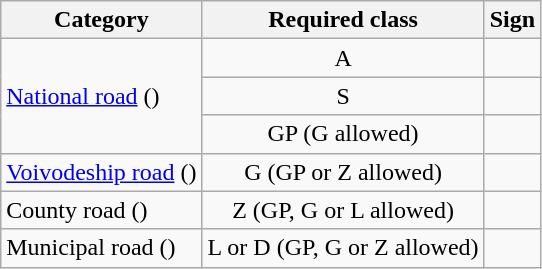<table class="wikitable" style="text-align: center;">
<tr>
<th>Category</th>
<th>Required class</th>
<th>Sign</th>
</tr>
<tr>
<td rowspan="3" style="text-align: left;"><a href='#'>National road</a> ()</td>
<td>A</td>
<td></td>
</tr>
<tr>
<td>S</td>
<td></td>
</tr>
<tr>
<td>GP (G allowed)</td>
<td></td>
</tr>
<tr>
<td style="text-align: left;"><a href='#'>Voivodeship road</a> ()</td>
<td>G (GP or Z allowed)</td>
<td></td>
</tr>
<tr>
<td style="text-align: left;">County road ()</td>
<td>Z (GP, G or L allowed)</td>
<td></td>
</tr>
<tr>
<td style="text-align: left;">Municipal road ()</td>
<td>L or D (GP, G or Z allowed)</td>
<td></td>
</tr>
</table>
